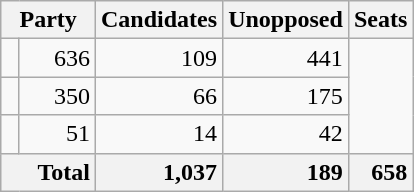<table class="wikitable">
<tr>
<th colspan=2>Party</th>
<th>Candidates</th>
<th>Unopposed</th>
<th>Seats</th>
</tr>
<tr>
<td></td>
<td align=right>636</td>
<td align=right>109</td>
<td align=right>441</td>
</tr>
<tr>
<td></td>
<td align=right>350</td>
<td align=right>66</td>
<td align=right>175</td>
</tr>
<tr>
<td></td>
<td align=right>51</td>
<td align=right>14</td>
<td align=right>42</td>
</tr>
<tr class="sortbottom" style="font-weight: bold; text-align: right; background: #f2f2f2;">
<th colspan="2" style="padding-left: 1.5em; text-align: left;">Total</th>
<td>1,037</td>
<td>189</td>
<td>658</td>
</tr>
</table>
